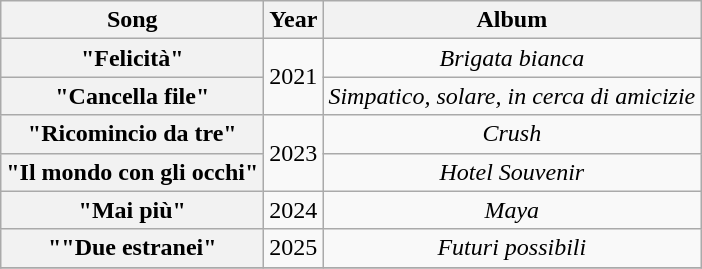<table class="wikitable plainrowheaders" style="text-align:center;">
<tr>
<th scope="col">Song</th>
<th scope="col">Year</th>
<th scope="col">Album</th>
</tr>
<tr>
<th scope="row">"Felicità"<br></th>
<td rowspan="2">2021</td>
<td><em>Brigata bianca</em></td>
</tr>
<tr>
<th scope="row">"Cancella file"<br></th>
<td><em>Simpatico, solare, in cerca di amicizie</em></td>
</tr>
<tr>
<th scope="row">"Ricomincio da tre"<br></th>
<td rowspan="2">2023</td>
<td><em>Crush</em></td>
</tr>
<tr>
<th scope="row">"Il mondo con gli occhi"<br></th>
<td><em>Hotel Souvenir</em></td>
</tr>
<tr>
<th scope="row">"Mai più"<br></th>
<td>2024</td>
<td><em>Maya</em></td>
</tr>
<tr>
<th scope="row">""Due estranei"<br></th>
<td>2025</td>
<td><em>Futuri possibili</em></td>
</tr>
<tr>
</tr>
</table>
